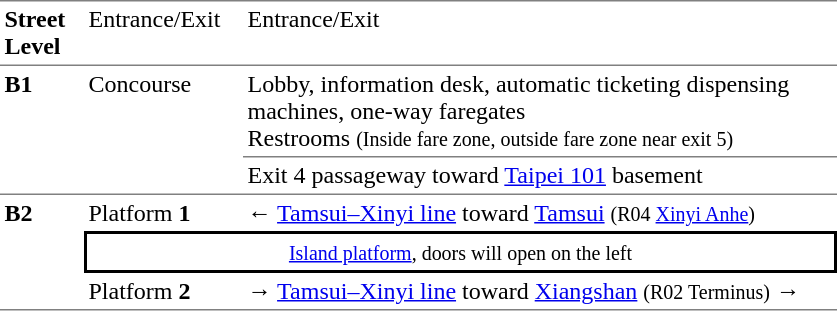<table table border=0 cellspacing=0 cellpadding=3>
<tr>
<td style="border-bottom:solid 1px gray;border-top:solid 1px gray;" width=50 valign=top><strong>Street Level</strong></td>
<td style="border-top:solid 1px gray;border-bottom:solid 1px gray;" width=100 valign=top>Entrance/Exit</td>
<td style="border-top:solid 1px gray;border-bottom:solid 1px gray;" width=390 valign=top>Entrance/Exit</td>
</tr>
<tr>
<td style="border-bottom:solid 1px gray;" rowspan=2 valign=top width=50><strong>B1</strong></td>
<td style="border-bottom:solid 1px gray;" rowspan=2 valign=top width=100>Concourse</td>
<td width=390>Lobby, information desk, automatic ticketing dispensing machines, one-way faregates<br>Restrooms <small> (Inside fare zone, outside fare zone near exit 5)</small></td>
</tr>
<tr>
<td style="border-bottom:solid 1px gray;border-top:solid 1px gray;">Exit 4 passageway toward <a href='#'>Taipei 101</a> basement</td>
</tr>
<tr>
<td style="border-bottom:solid 1px gray;" rowspan=3 valign=top><strong>B2</strong></td>
<td>Platform <span><strong>1</strong></span></td>
<td>←  <a href='#'>Tamsui–Xinyi line</a> toward <a href='#'>Tamsui</a> <small>(R04 <a href='#'>Xinyi Anhe</a>)</small></td>
</tr>
<tr>
<td style="border-bottom:solid 2px black;border-top:solid 2px black;border-right:solid 2px black;border-left:solid 2px black;text-align:center;" colspan=2><small><a href='#'>Island platform</a>, doors will open on the left</small></td>
</tr>
<tr>
<td style="border-bottom:solid 1px gray;">Platform <span><strong>2</strong></span></td>
<td style="border-bottom:solid 1px gray;"><span>→</span>  <a href='#'>Tamsui–Xinyi line</a> toward <a href='#'>Xiangshan</a> <small>(R02 Terminus)</small> →</td>
</tr>
</table>
